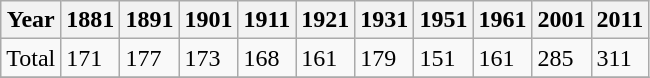<table class="wikitable">
<tr>
<th>Year</th>
<th>1881</th>
<th>1891</th>
<th>1901</th>
<th>1911</th>
<th>1921</th>
<th>1931</th>
<th>1951</th>
<th>1961</th>
<th>2001</th>
<th>2011</th>
</tr>
<tr>
<td>Total</td>
<td>171</td>
<td>177</td>
<td>173</td>
<td>168</td>
<td>161</td>
<td>179</td>
<td>151</td>
<td>161</td>
<td>285</td>
<td>311</td>
</tr>
<tr>
</tr>
</table>
